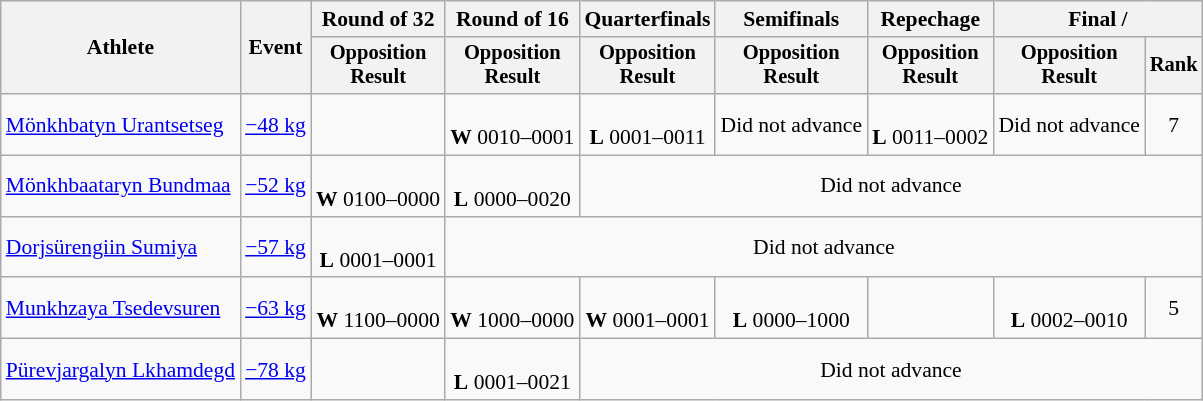<table class="wikitable" style="font-size:90%">
<tr>
<th rowspan="2">Athlete</th>
<th rowspan="2">Event</th>
<th>Round of 32</th>
<th>Round of 16</th>
<th>Quarterfinals</th>
<th>Semifinals</th>
<th>Repechage</th>
<th colspan=2>Final / </th>
</tr>
<tr style="font-size:95%">
<th>Opposition<br>Result</th>
<th>Opposition<br>Result</th>
<th>Opposition<br>Result</th>
<th>Opposition<br>Result</th>
<th>Opposition<br>Result</th>
<th>Opposition<br>Result</th>
<th>Rank</th>
</tr>
<tr align=center>
<td align=left><a href='#'>Mönkhbatyn Urantsetseg</a></td>
<td align=left><a href='#'>−48 kg</a></td>
<td></td>
<td><br><strong>W</strong> 0010–0001</td>
<td><br><strong>L</strong> 0001–0011</td>
<td>Did not advance</td>
<td><br><strong>L</strong> 0011–0002</td>
<td>Did not advance</td>
<td>7</td>
</tr>
<tr align=center>
<td align=left><a href='#'>Mönkhbaataryn Bundmaa</a></td>
<td align=left><a href='#'>−52 kg</a></td>
<td><br><strong>W</strong> 0100–0000</td>
<td><br><strong>L</strong> 0000–0020</td>
<td colspan=5>Did not advance</td>
</tr>
<tr align=center>
<td align=left><a href='#'>Dorjsürengiin Sumiya</a></td>
<td align=left><a href='#'>−57 kg</a></td>
<td><br><strong>L</strong> 0001–0001</td>
<td colspan=6>Did not advance</td>
</tr>
<tr align=center>
<td align=left><a href='#'>Munkhzaya Tsedevsuren</a></td>
<td align=left><a href='#'>−63 kg</a></td>
<td><br><strong>W</strong> 1100–0000</td>
<td><br><strong>W</strong> 1000–0000</td>
<td><br><strong>W</strong> 0001–0001 </td>
<td><br><strong>L</strong> 0000–1000</td>
<td></td>
<td><br><strong>L</strong> 0002–0010</td>
<td>5</td>
</tr>
<tr align=center>
<td align=left><a href='#'>Pürevjargalyn Lkhamdegd</a></td>
<td align=left><a href='#'>−78 kg</a></td>
<td></td>
<td><br><strong>L</strong> 0001–0021</td>
<td colspan=5>Did not advance</td>
</tr>
</table>
